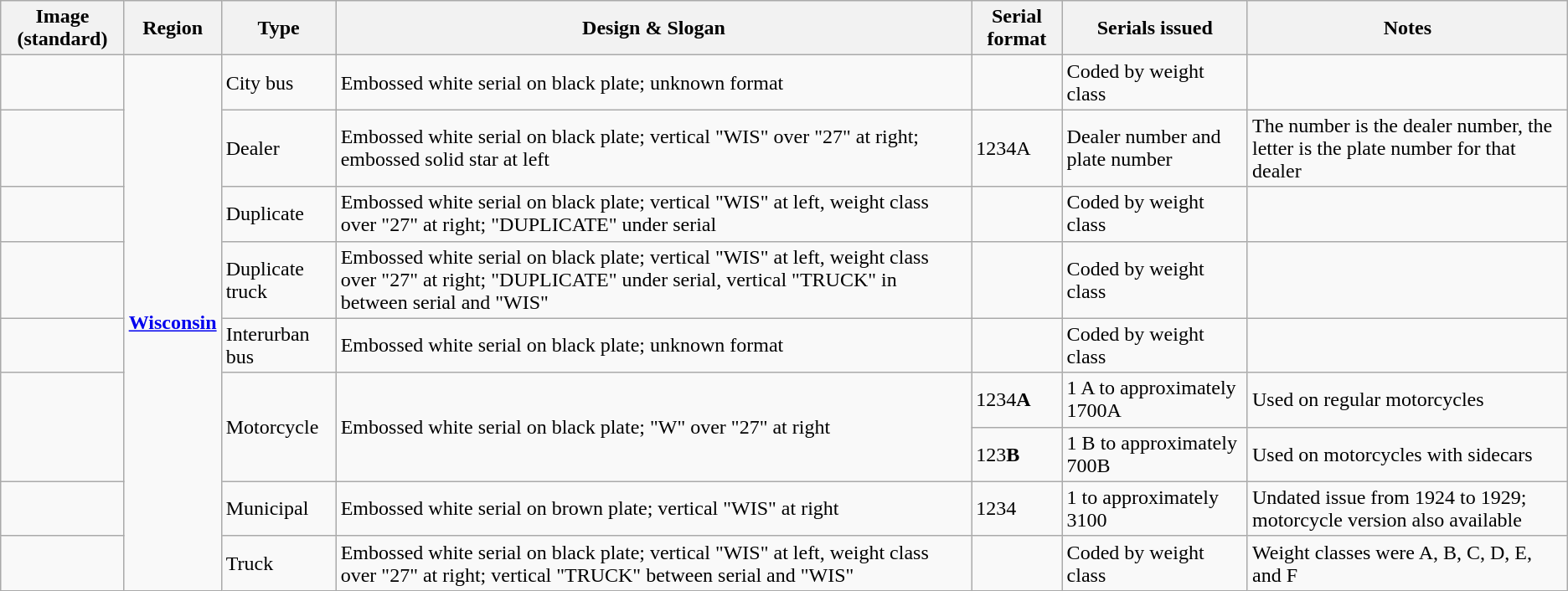<table class="wikitable">
<tr>
<th>Image (standard)</th>
<th>Region</th>
<th>Type</th>
<th>Design & Slogan</th>
<th>Serial format</th>
<th>Serials issued</th>
<th>Notes</th>
</tr>
<tr>
<td></td>
<td rowspan="9"><a href='#'><strong>Wisconsin</strong></a></td>
<td>City bus</td>
<td>Embossed white serial on black plate; unknown format</td>
<td></td>
<td>Coded by weight class</td>
<td></td>
</tr>
<tr>
<td></td>
<td>Dealer</td>
<td>Embossed white serial on black plate; vertical "WIS" over "27" at right; embossed solid star at left</td>
<td>1234A</td>
<td>Dealer number and plate number</td>
<td>The number is the dealer number, the letter is the plate number for that dealer</td>
</tr>
<tr>
<td></td>
<td>Duplicate</td>
<td>Embossed white serial on black plate; vertical "WIS" at left, weight class over "27" at right; "DUPLICATE" under serial</td>
<td></td>
<td>Coded by weight class</td>
<td></td>
</tr>
<tr>
<td></td>
<td>Duplicate truck</td>
<td>Embossed white serial on black plate; vertical "WIS" at left, weight class over "27" at right; "DUPLICATE" under serial, vertical "TRUCK" in between serial and "WIS"</td>
<td></td>
<td>Coded by weight class</td>
<td></td>
</tr>
<tr>
<td></td>
<td>Interurban bus</td>
<td>Embossed white serial on black plate; unknown format</td>
<td></td>
<td>Coded by weight class</td>
<td></td>
</tr>
<tr>
<td rowspan="2"></td>
<td rowspan="2">Motorcycle</td>
<td rowspan="2">Embossed white serial on black plate; "W" over "27" at right</td>
<td>1234<strong>A</strong></td>
<td>1 A to approximately 1700A</td>
<td>Used on regular motorcycles</td>
</tr>
<tr>
<td>123<strong>B</strong></td>
<td>1 B to approximately 700B</td>
<td>Used on motorcycles with sidecars</td>
</tr>
<tr>
<td></td>
<td>Municipal</td>
<td>Embossed white serial on brown plate; vertical "WIS" at right</td>
<td>1234</td>
<td>1 to approximately 3100</td>
<td>Undated issue from 1924 to 1929; motorcycle version also available</td>
</tr>
<tr>
<td></td>
<td>Truck</td>
<td>Embossed white serial on black plate; vertical "WIS" at left, weight class over "27" at right; vertical "TRUCK" between serial and "WIS"</td>
<td></td>
<td>Coded by weight class</td>
<td>Weight classes were A, B, C, D, E, and F</td>
</tr>
</table>
